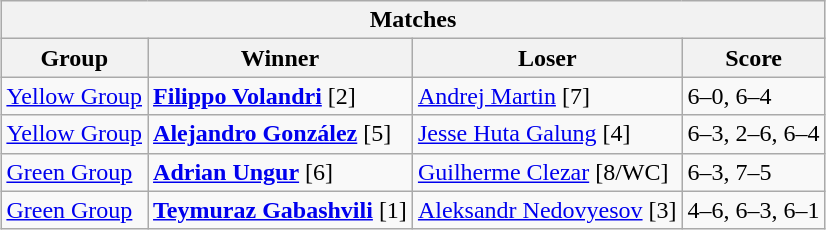<table class="wikitable collapsible uncollapsed" border=1 style="margin:1em auto;">
<tr>
<th colspan=4><strong>Matches</strong></th>
</tr>
<tr>
<th>Group</th>
<th>Winner</th>
<th>Loser</th>
<th>Score</th>
</tr>
<tr>
<td><a href='#'>Yellow Group</a></td>
<td> <strong><a href='#'>Filippo Volandri</a></strong> [2]</td>
<td> <a href='#'>Andrej Martin</a> [7]</td>
<td>6–0, 6–4</td>
</tr>
<tr>
<td><a href='#'>Yellow Group</a></td>
<td> <strong><a href='#'>Alejandro González</a></strong> [5]</td>
<td> <a href='#'>Jesse Huta Galung</a> [4]</td>
<td>6–3, 2–6, 6–4</td>
</tr>
<tr>
<td><a href='#'>Green Group</a></td>
<td> <strong><a href='#'>Adrian Ungur</a></strong> [6]</td>
<td> <a href='#'>Guilherme Clezar</a> [8/WC]</td>
<td>6–3, 7–5</td>
</tr>
<tr>
<td><a href='#'>Green Group</a></td>
<td> <strong><a href='#'>Teymuraz Gabashvili</a></strong> [1]</td>
<td> <a href='#'>Aleksandr Nedovyesov</a> [3]</td>
<td>4–6, 6–3, 6–1</td>
</tr>
</table>
